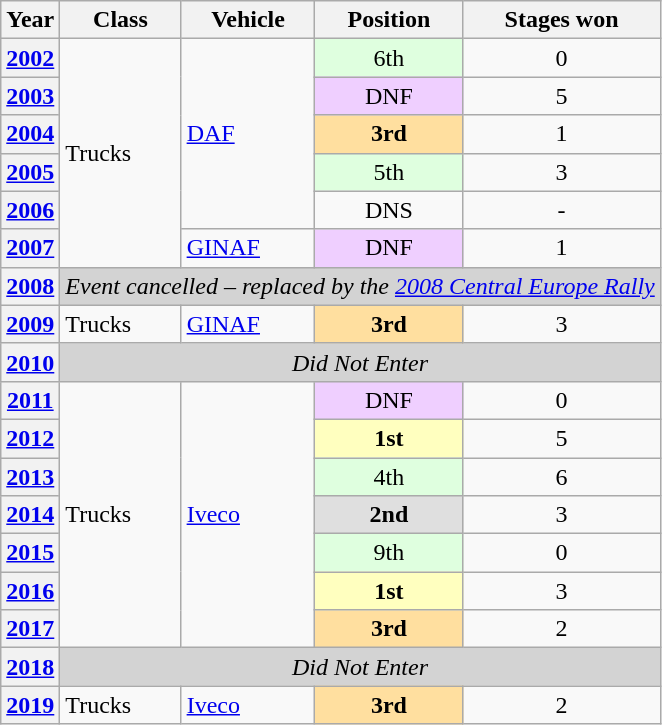<table class="wikitable">
<tr>
<th>Year</th>
<th>Class</th>
<th>Vehicle</th>
<th>Position</th>
<th>Stages won</th>
</tr>
<tr>
<th><a href='#'>2002</a></th>
<td rowspan=6>Trucks</td>
<td rowspan=5> <a href='#'>DAF</a></td>
<td align="center" style="background:#DFFFDF;">6th</td>
<td align="center">0</td>
</tr>
<tr>
<th><a href='#'>2003</a></th>
<td align="center" style="background:#EFCFFF;">DNF</td>
<td align="center">5</td>
</tr>
<tr>
<th><a href='#'>2004</a></th>
<td align="center" style="background:#FFDF9F;"><strong>3rd</strong></td>
<td align="center">1</td>
</tr>
<tr>
<th><a href='#'>2005</a></th>
<td align="center" style="background:#DFFFDF;">5th</td>
<td align="center">3</td>
</tr>
<tr>
<th><a href='#'>2006</a></th>
<td align="center">DNS</td>
<td align="center">-</td>
</tr>
<tr>
<th><a href='#'>2007</a></th>
<td rowspan=1> <a href='#'>GINAF</a></td>
<td align="center" style="background:#EFCFFF;">DNF</td>
<td align="center">1</td>
</tr>
<tr>
<th><a href='#'>2008</a></th>
<td colspan=4 align=center style="background:lightgrey;"><em>Event cancelled – replaced by the <a href='#'>2008 Central Europe Rally</a></em></td>
</tr>
<tr>
<th><a href='#'>2009</a></th>
<td rowspan=1>Trucks</td>
<td rowspan=1> <a href='#'>GINAF</a></td>
<td align="center" style="background:#FFDF9F;"><strong>3rd</strong></td>
<td align="center">3</td>
</tr>
<tr>
<th><a href='#'>2010</a></th>
<td colspan=4 align=center style="background:lightgrey;"><em>Did Not Enter</em></td>
</tr>
<tr>
<th><a href='#'>2011</a></th>
<td rowspan=7>Trucks</td>
<td rowspan=7> <a href='#'>Iveco</a></td>
<td align="center" style="background:#EFCFFF;">DNF</td>
<td align="center">0</td>
</tr>
<tr>
<th><a href='#'>2012</a></th>
<td align="center" style="background:#FFFFBF;"><strong>1st</strong></td>
<td align="center">5</td>
</tr>
<tr>
<th><a href='#'>2013</a></th>
<td align="center" style="background:#DFFFDF;">4th</td>
<td align="center">6</td>
</tr>
<tr>
<th><a href='#'>2014</a></th>
<td align="center" style="background:#DFDFDF;"><strong>2nd</strong></td>
<td align="center">3</td>
</tr>
<tr>
<th><a href='#'>2015</a></th>
<td align="center" style="background:#DFFFDF;">9th</td>
<td align="center">0</td>
</tr>
<tr>
<th><a href='#'>2016</a></th>
<td align="center" style="background:#FFFFBF;"><strong>1st</strong></td>
<td align="center">3</td>
</tr>
<tr>
<th><a href='#'>2017</a></th>
<td align="center" style="background:#FFDF9F;"><strong>3rd</strong></td>
<td align="center">2</td>
</tr>
<tr>
<th><a href='#'>2018</a></th>
<td colspan=4 align=center style="background:lightgrey;"><em>Did Not Enter</em></td>
</tr>
<tr>
<th><a href='#'>2019</a></th>
<td>Trucks</td>
<td> <a href='#'>Iveco</a></td>
<td align="center" style="background:#FFDF9F;"><strong>3rd</strong></td>
<td align="center">2</td>
</tr>
</table>
